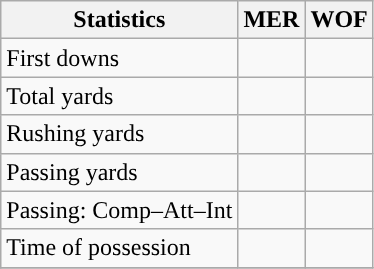<table class="wikitable" style="float: left;">
<tr>
<th>Statistics</th>
<th>MER</th>
<th>WOF</th>
</tr>
<tr>
<td>First downs</td>
<td></td>
<td></td>
</tr>
<tr>
<td>Total yards</td>
<td></td>
<td></td>
</tr>
<tr>
<td>Rushing yards</td>
<td></td>
<td></td>
</tr>
<tr>
<td>Passing yards</td>
<td></td>
<td></td>
</tr>
<tr>
<td>Passing: Comp–Att–Int</td>
<td></td>
<td></td>
</tr>
<tr>
<td>Time of possession</td>
<td></td>
<td></td>
</tr>
<tr>
</tr>
</table>
